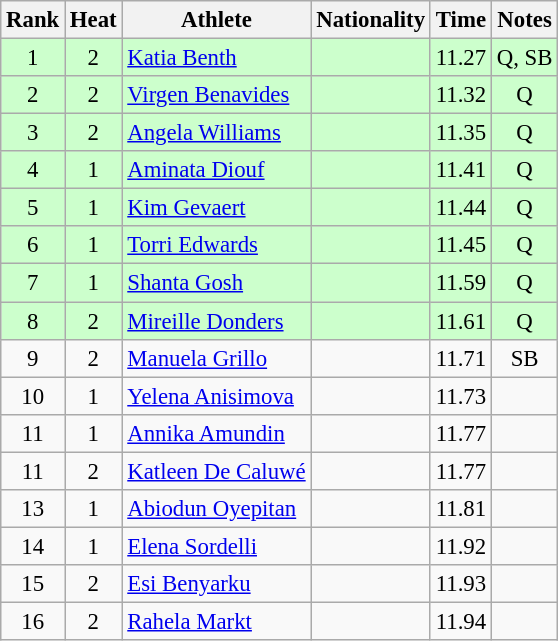<table class="wikitable sortable" style="text-align:center;font-size:95%">
<tr>
<th>Rank</th>
<th>Heat</th>
<th>Athlete</th>
<th>Nationality</th>
<th>Time</th>
<th>Notes</th>
</tr>
<tr bgcolor=ccffcc>
<td>1</td>
<td>2</td>
<td align="left"><a href='#'>Katia Benth</a></td>
<td align=left></td>
<td>11.27</td>
<td>Q, SB</td>
</tr>
<tr bgcolor=ccffcc>
<td>2</td>
<td>2</td>
<td align="left"><a href='#'>Virgen Benavides</a></td>
<td align=left></td>
<td>11.32</td>
<td>Q</td>
</tr>
<tr bgcolor=ccffcc>
<td>3</td>
<td>2</td>
<td align="left"><a href='#'>Angela Williams</a></td>
<td align=left></td>
<td>11.35</td>
<td>Q</td>
</tr>
<tr bgcolor=ccffcc>
<td>4</td>
<td>1</td>
<td align="left"><a href='#'>Aminata Diouf</a></td>
<td align=left></td>
<td>11.41</td>
<td>Q</td>
</tr>
<tr bgcolor=ccffcc>
<td>5</td>
<td>1</td>
<td align="left"><a href='#'>Kim Gevaert</a></td>
<td align=left></td>
<td>11.44</td>
<td>Q</td>
</tr>
<tr bgcolor=ccffcc>
<td>6</td>
<td>1</td>
<td align="left"><a href='#'>Torri Edwards</a></td>
<td align=left></td>
<td>11.45</td>
<td>Q</td>
</tr>
<tr bgcolor=ccffcc>
<td>7</td>
<td>1</td>
<td align="left"><a href='#'>Shanta Gosh</a></td>
<td align=left></td>
<td>11.59</td>
<td>Q</td>
</tr>
<tr bgcolor=ccffcc>
<td>8</td>
<td>2</td>
<td align="left"><a href='#'>Mireille Donders</a></td>
<td align=left></td>
<td>11.61</td>
<td>Q</td>
</tr>
<tr>
<td>9</td>
<td>2</td>
<td align="left"><a href='#'>Manuela Grillo</a></td>
<td align=left></td>
<td>11.71</td>
<td>SB</td>
</tr>
<tr>
<td>10</td>
<td>1</td>
<td align="left"><a href='#'>Yelena Anisimova</a></td>
<td align=left></td>
<td>11.73</td>
<td></td>
</tr>
<tr>
<td>11</td>
<td>1</td>
<td align="left"><a href='#'>Annika Amundin</a></td>
<td align=left></td>
<td>11.77</td>
<td></td>
</tr>
<tr>
<td>11</td>
<td>2</td>
<td align="left"><a href='#'>Katleen De Caluwé</a></td>
<td align=left></td>
<td>11.77</td>
<td></td>
</tr>
<tr>
<td>13</td>
<td>1</td>
<td align="left"><a href='#'>Abiodun Oyepitan</a></td>
<td align=left></td>
<td>11.81</td>
<td></td>
</tr>
<tr>
<td>14</td>
<td>1</td>
<td align="left"><a href='#'>Elena Sordelli</a></td>
<td align=left></td>
<td>11.92</td>
<td></td>
</tr>
<tr>
<td>15</td>
<td>2</td>
<td align="left"><a href='#'>Esi Benyarku</a></td>
<td align=left></td>
<td>11.93</td>
<td></td>
</tr>
<tr>
<td>16</td>
<td>2</td>
<td align="left"><a href='#'>Rahela Markt</a></td>
<td align=left></td>
<td>11.94</td>
<td></td>
</tr>
</table>
